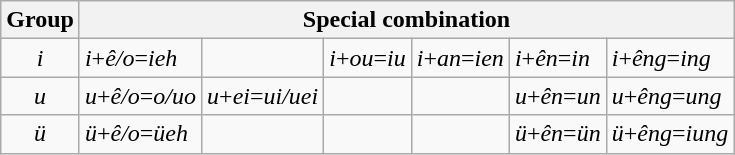<table class=wikitable>
<tr>
<th>Group</th>
<th colspan=6>Special combination</th>
</tr>
<tr>
<td align=center><em>i</em></td>
<td><em>i</em>+<em>ê/o</em>=<em>ieh</em></td>
<td></td>
<td><em>i</em>+<em>ou</em>=<em>iu</em></td>
<td><em>i</em>+<em>an</em>=<em>ien</em></td>
<td><em>i</em>+<em>ên</em>=<em>in</em></td>
<td><em>i</em>+<em>êng</em>=<em>ing</em></td>
</tr>
<tr>
<td align=center><em>u</em></td>
<td><em>u</em>+<em>ê/o</em>=<em>o/uo</em></td>
<td><em>u</em>+<em>ei</em>=<em>ui/uei</em></td>
<td></td>
<td></td>
<td><em>u</em>+<em>ên</em>=<em>un</em></td>
<td><em>u</em>+<em>êng</em>=<em>ung</em></td>
</tr>
<tr>
<td align=center><em>ü</em></td>
<td><em>ü</em>+<em>ê/o</em>=<em>üeh</em></td>
<td></td>
<td></td>
<td></td>
<td><em>ü</em>+<em>ên</em>=<em>ün</em></td>
<td><em>ü</em>+<em>êng</em>=<em>iung</em></td>
</tr>
</table>
